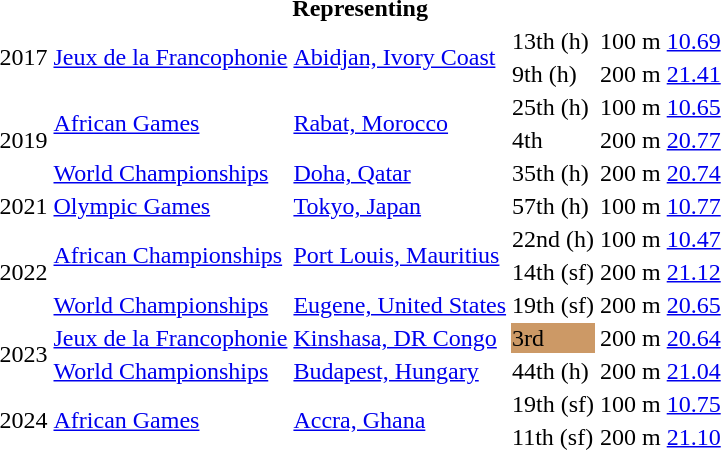<table>
<tr>
<th colspan="6">Representing </th>
</tr>
<tr>
<td rowspan=2>2017</td>
<td rowspan=2><a href='#'>Jeux de la Francophonie</a></td>
<td rowspan=2><a href='#'>Abidjan, Ivory Coast</a></td>
<td>13th (h)</td>
<td>100 m</td>
<td><a href='#'>10.69</a></td>
</tr>
<tr>
<td>9th (h)</td>
<td>200 m</td>
<td><a href='#'>21.41</a></td>
</tr>
<tr>
<td rowspan=3>2019</td>
<td rowspan=2><a href='#'>African Games</a></td>
<td rowspan=2><a href='#'>Rabat, Morocco</a></td>
<td>25th (h)</td>
<td>100 m</td>
<td><a href='#'>10.65</a></td>
</tr>
<tr>
<td>4th</td>
<td>200 m</td>
<td><a href='#'>20.77</a></td>
</tr>
<tr>
<td><a href='#'>World Championships</a></td>
<td><a href='#'>Doha, Qatar</a></td>
<td>35th (h)</td>
<td>200 m</td>
<td><a href='#'>20.74</a></td>
</tr>
<tr>
<td>2021</td>
<td><a href='#'>Olympic Games</a></td>
<td><a href='#'>Tokyo, Japan</a></td>
<td>57th (h)</td>
<td>100 m</td>
<td><a href='#'>10.77</a></td>
</tr>
<tr>
<td rowspan=3>2022</td>
<td rowspan=2><a href='#'>African Championships</a></td>
<td rowspan=2><a href='#'>Port Louis, Mauritius</a></td>
<td>22nd (h)</td>
<td>100 m</td>
<td><a href='#'>10.47</a></td>
</tr>
<tr>
<td>14th (sf)</td>
<td>200 m</td>
<td><a href='#'>21.12</a></td>
</tr>
<tr>
<td><a href='#'>World Championships</a></td>
<td><a href='#'>Eugene, United States</a></td>
<td>19th (sf)</td>
<td>200 m</td>
<td><a href='#'>20.65</a></td>
</tr>
<tr>
<td rowspan=2>2023</td>
<td><a href='#'>Jeux de la Francophonie</a></td>
<td><a href='#'>Kinshasa, DR Congo</a></td>
<td bgcolor=cc9966>3rd</td>
<td>200 m</td>
<td><a href='#'>20.64</a></td>
</tr>
<tr>
<td><a href='#'>World Championships</a></td>
<td><a href='#'>Budapest, Hungary</a></td>
<td>44th (h)</td>
<td>200 m</td>
<td><a href='#'>21.04</a></td>
</tr>
<tr>
<td rowspan=2>2024</td>
<td rowspan=2><a href='#'>African Games</a></td>
<td rowspan=2><a href='#'>Accra, Ghana</a></td>
<td>19th (sf)</td>
<td>100 m</td>
<td><a href='#'>10.75</a></td>
</tr>
<tr>
<td>11th (sf)</td>
<td>200 m</td>
<td><a href='#'>21.10</a></td>
</tr>
</table>
